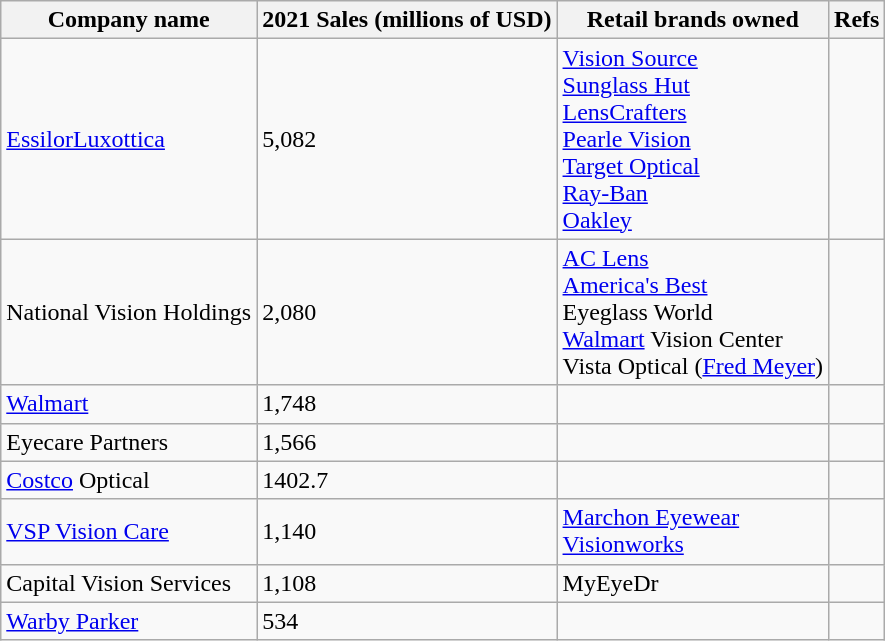<table class="wikitable">
<tr>
<th>Company name</th>
<th>2021 Sales (millions of USD)</th>
<th>Retail brands owned</th>
<th>Refs</th>
</tr>
<tr>
<td><a href='#'>EssilorLuxottica</a></td>
<td>5,082</td>
<td><a href='#'>Vision Source</a><br><a href='#'>Sunglass Hut</a><br><a href='#'>LensCrafters</a><br><a href='#'>Pearle Vision</a><br><a href='#'>Target Optical</a><br><a href='#'>Ray-Ban</a><br><a href='#'>Oakley</a></td>
<td></td>
</tr>
<tr>
<td>National Vision Holdings</td>
<td>2,080</td>
<td><a href='#'>AC Lens</a><br><a href='#'>America's Best</a><br>Eyeglass World<br><a href='#'>Walmart</a> Vision Center <br>Vista Optical (<a href='#'>Fred Meyer</a>)</td>
<td></td>
</tr>
<tr>
<td><a href='#'>Walmart</a></td>
<td>1,748</td>
<td></td>
<td></td>
</tr>
<tr>
<td>Eyecare Partners</td>
<td>1,566</td>
<td></td>
<td></td>
</tr>
<tr>
<td><a href='#'>Costco</a> Optical</td>
<td>1402.7</td>
<td></td>
<td></td>
</tr>
<tr>
<td><a href='#'>VSP Vision Care</a></td>
<td>1,140</td>
<td><a href='#'>Marchon Eyewear</a><br><a href='#'>Visionworks</a></td>
<td></td>
</tr>
<tr>
<td>Capital Vision Services</td>
<td>1,108</td>
<td>MyEyeDr</td>
<td></td>
</tr>
<tr>
<td><a href='#'>Warby Parker</a></td>
<td>534</td>
<td></td>
<td></td>
</tr>
</table>
